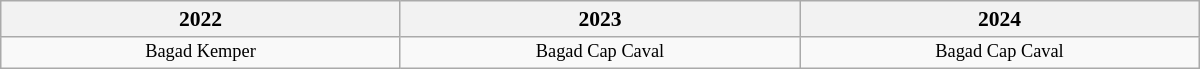<table class="wikitable centre" width="800px" style="text-align:center;font-size:0.9em;table-layout:fixed;">
<tr>
<th scope="col">2022</th>
<th scope="col">2023</th>
<th scope="col">2024</th>
</tr>
<tr style="font-size:0.85em;">
<td>Bagad Kemper</td>
<td>Bagad Cap Caval</td>
<td>Bagad Cap Caval</td>
</tr>
</table>
